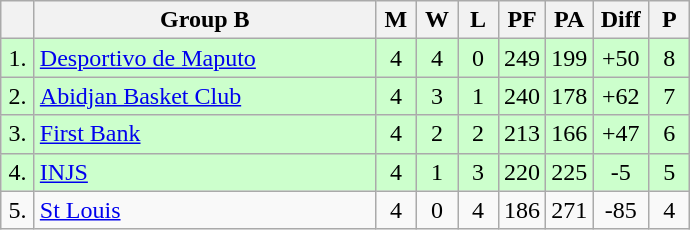<table class="wikitable" style="text-align:center">
<tr>
<th width=15></th>
<th width=220>Group B</th>
<th width=20>M</th>
<th width=20>W</th>
<th width=20>L</th>
<th width=20>PF</th>
<th width=20>PA</th>
<th width=30>Diff</th>
<th width=20>P</th>
</tr>
<tr style="background: #ccffcc;">
<td>1.</td>
<td align=left> <a href='#'>Desportivo de Maputo</a></td>
<td>4</td>
<td>4</td>
<td>0</td>
<td>249</td>
<td>199</td>
<td>+50</td>
<td>8</td>
</tr>
<tr style="background: #ccffcc;">
<td>2.</td>
<td align=left> <a href='#'>Abidjan Basket Club</a></td>
<td>4</td>
<td>3</td>
<td>1</td>
<td>240</td>
<td>178</td>
<td>+62</td>
<td>7</td>
</tr>
<tr style="background: #ccffcc;">
<td>3.</td>
<td align=left> <a href='#'>First Bank</a></td>
<td>4</td>
<td>2</td>
<td>2</td>
<td>213</td>
<td>166</td>
<td>+47</td>
<td>6</td>
</tr>
<tr style="background: #ccffcc;">
<td>4.</td>
<td align=left> <a href='#'>INJS</a></td>
<td>4</td>
<td>1</td>
<td>3</td>
<td>220</td>
<td>225</td>
<td>-5</td>
<td>5</td>
</tr>
<tr>
<td>5.</td>
<td align=left> <a href='#'>St Louis</a></td>
<td>4</td>
<td>0</td>
<td>4</td>
<td>186</td>
<td>271</td>
<td>-85</td>
<td>4</td>
</tr>
</table>
